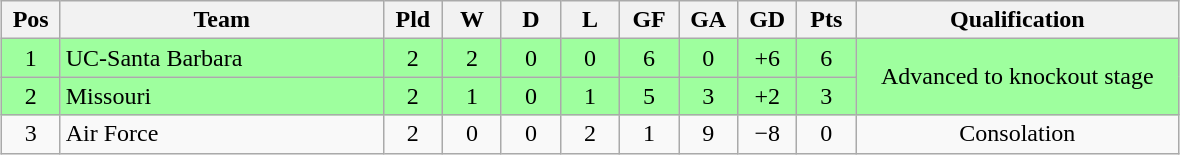<table class="wikitable" style="text-align:center; margin: 1em auto">
<tr>
<th style="width:2em">Pos</th>
<th style="width:13em">Team</th>
<th style="width:2em">Pld</th>
<th style="width:2em">W</th>
<th style="width:2em">D</th>
<th style="width:2em">L</th>
<th style="width:2em">GF</th>
<th style="width:2em">GA</th>
<th style="width:2em">GD</th>
<th style="width:2em">Pts</th>
<th style="width:13em">Qualification</th>
</tr>
<tr bgcolor="#9eff9e">
<td>1</td>
<td style="text-align:left">UC-Santa Barbara</td>
<td>2</td>
<td>2</td>
<td>0</td>
<td>0</td>
<td>6</td>
<td>0</td>
<td>+6</td>
<td>6</td>
<td rowspan="2">Advanced to knockout stage</td>
</tr>
<tr bgcolor="#9eff9e">
<td>2</td>
<td style="text-align:left">Missouri</td>
<td>2</td>
<td>1</td>
<td>0</td>
<td>1</td>
<td>5</td>
<td>3</td>
<td>+2</td>
<td>3</td>
</tr>
<tr>
<td>3</td>
<td style="text-align:left">Air Force</td>
<td>2</td>
<td>0</td>
<td>0</td>
<td>2</td>
<td>1</td>
<td>9</td>
<td>−8</td>
<td>0</td>
<td>Consolation</td>
</tr>
</table>
